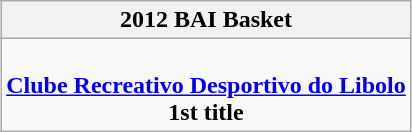<table class=wikitable style="text-align:center; margin:auto">
<tr>
<th>2012 BAI Basket</th>
</tr>
<tr>
<td><br><strong><a href='#'>Clube Recreativo Desportivo do Libolo</a></strong><br><strong>1st title</strong></td>
</tr>
</table>
